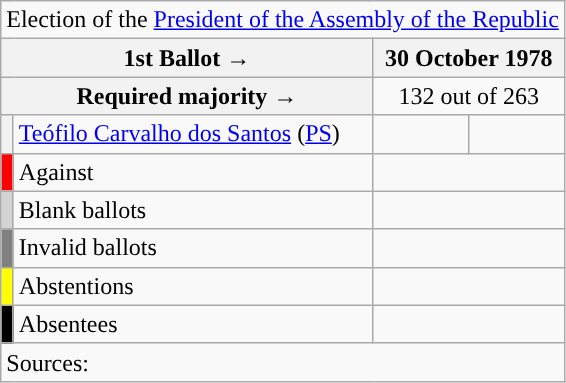<table class="wikitable" style="text-align:center;">
<tr>
<td colspan="4" align="center">Election of the <a href='#'>President of the Assembly of the Republic</a></td>
</tr>
<tr>
<th colspan="2" width="225px">1st Ballot →</th>
<th colspan="2">30 October 1978</th>
</tr>
<tr>
<th colspan="2">Required majority →</th>
<td colspan="2">132 out of 263</td>
</tr>
<tr>
<th width="1px" style="background:"></th>
<td align="left"><a href='#'>Teófilo Carvalho dos Santos</a> (<a href='#'>PS</a>)</td>
<td></td>
<td></td>
</tr>
<tr>
<th style="background:red;"></th>
<td align="left">Against</td>
<td colspan="2"></td>
</tr>
<tr>
<th style="background:lightgray;"></th>
<td align="left">Blank ballots</td>
<td colspan="2"></td>
</tr>
<tr>
<th style="background:gray;"></th>
<td align="left">Invalid ballots</td>
<td colspan="2"></td>
</tr>
<tr>
<th style="background:yellow;"></th>
<td align="left">Abstentions</td>
<td colspan="2"></td>
</tr>
<tr>
<th style="background:black;"></th>
<td align="left">Absentees</td>
<td colspan="2"></td>
</tr>
<tr>
<td align="left" colspan="4">Sources:</td>
</tr>
</table>
